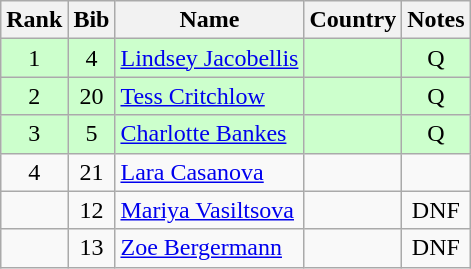<table class="wikitable" style="text-align:center;">
<tr>
<th>Rank</th>
<th>Bib</th>
<th>Name</th>
<th>Country</th>
<th>Notes</th>
</tr>
<tr bgcolor=ccffcc>
<td>1</td>
<td>4</td>
<td align=left><a href='#'>Lindsey Jacobellis</a></td>
<td align=left></td>
<td>Q</td>
</tr>
<tr bgcolor=ccffcc>
<td>2</td>
<td>20</td>
<td align=left><a href='#'>Tess Critchlow</a></td>
<td align=left></td>
<td>Q</td>
</tr>
<tr bgcolor=ccffcc>
<td>3</td>
<td>5</td>
<td align=left><a href='#'>Charlotte Bankes</a></td>
<td align=left></td>
<td>Q</td>
</tr>
<tr>
<td>4</td>
<td>21</td>
<td align=left><a href='#'>Lara Casanova</a></td>
<td align=left></td>
<td></td>
</tr>
<tr>
<td></td>
<td>12</td>
<td align=left><a href='#'>Mariya Vasiltsova</a></td>
<td align=left></td>
<td>DNF</td>
</tr>
<tr>
<td></td>
<td>13</td>
<td align=left><a href='#'>Zoe Bergermann</a></td>
<td align=left></td>
<td>DNF</td>
</tr>
</table>
